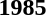<table>
<tr>
<td><strong>1985</strong><br></td>
</tr>
</table>
